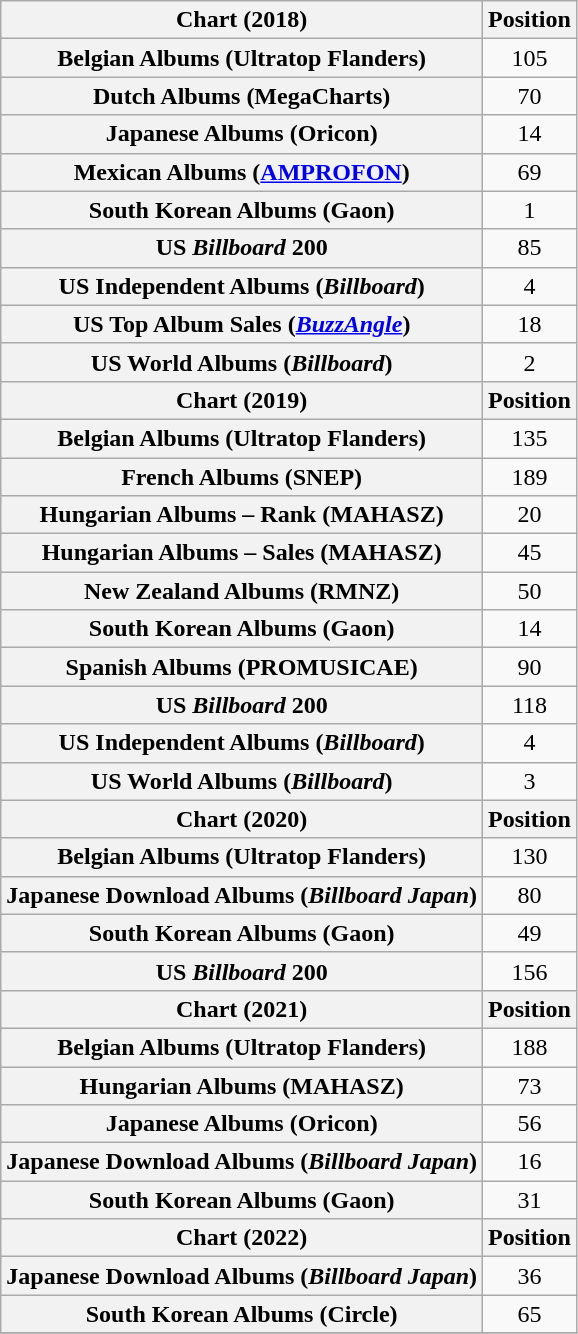<table class="wikitable sortable plainrowheaders" style="text-align:center">
<tr>
<th scope="col">Chart (2018)</th>
<th scope="col">Position</th>
</tr>
<tr>
<th scope="row">Belgian Albums (Ultratop Flanders)</th>
<td>105</td>
</tr>
<tr>
<th scope="row">Dutch Albums (MegaCharts)</th>
<td>70</td>
</tr>
<tr>
<th scope="row">Japanese Albums (Oricon)</th>
<td>14</td>
</tr>
<tr>
<th scope="row">Mexican Albums (<a href='#'>AMPROFON</a>)</th>
<td>69</td>
</tr>
<tr>
<th scope="row">South Korean Albums (Gaon)</th>
<td>1</td>
</tr>
<tr>
<th scope="row">US <em>Billboard</em> 200</th>
<td>85</td>
</tr>
<tr>
<th scope="row">US Independent Albums (<em>Billboard</em>)</th>
<td>4</td>
</tr>
<tr>
<th scope="row">US Top Album Sales (<em><a href='#'>BuzzAngle</a></em>)</th>
<td>18</td>
</tr>
<tr>
<th scope="row">US World Albums (<em>Billboard</em>)</th>
<td>2</td>
</tr>
<tr>
<th scope="col">Chart (2019)</th>
<th scope="col">Position</th>
</tr>
<tr>
<th scope="row">Belgian Albums (Ultratop Flanders)</th>
<td>135</td>
</tr>
<tr>
<th scope="row">French Albums (SNEP)</th>
<td>189</td>
</tr>
<tr>
<th scope="row">Hungarian Albums – Rank (MAHASZ)</th>
<td>20</td>
</tr>
<tr>
<th scope="row">Hungarian Albums – Sales (MAHASZ)</th>
<td>45</td>
</tr>
<tr>
<th scope="row">New Zealand Albums (RMNZ)</th>
<td>50</td>
</tr>
<tr>
<th scope="row">South Korean Albums (Gaon)</th>
<td>14</td>
</tr>
<tr>
<th scope="row">Spanish Albums (PROMUSICAE)</th>
<td>90</td>
</tr>
<tr>
<th scope="row">US <em>Billboard</em> 200</th>
<td>118</td>
</tr>
<tr>
<th scope="row">US Independent Albums (<em>Billboard</em>)</th>
<td>4</td>
</tr>
<tr>
<th scope="row">US World Albums (<em>Billboard</em>)</th>
<td>3</td>
</tr>
<tr>
<th scope="col">Chart (2020)</th>
<th scope="col">Position</th>
</tr>
<tr>
<th scope="row">Belgian Albums (Ultratop Flanders)</th>
<td>130</td>
</tr>
<tr>
<th scope="row">Japanese Download Albums (<em>Billboard Japan</em>)</th>
<td>80</td>
</tr>
<tr>
<th scope="row">South Korean Albums (Gaon)</th>
<td>49</td>
</tr>
<tr>
<th scope="row">US <em>Billboard</em> 200</th>
<td>156</td>
</tr>
<tr>
<th scope="col">Chart (2021)</th>
<th scope="col">Position</th>
</tr>
<tr>
<th scope="row">Belgian Albums (Ultratop Flanders)</th>
<td>188</td>
</tr>
<tr>
<th scope="row">Hungarian Albums (MAHASZ)</th>
<td>73</td>
</tr>
<tr>
<th scope="row">Japanese Albums (Oricon)</th>
<td>56</td>
</tr>
<tr>
<th scope="row">Japanese Download Albums (<em>Billboard Japan</em>)</th>
<td>16</td>
</tr>
<tr>
<th scope="row">South Korean Albums (Gaon)</th>
<td>31</td>
</tr>
<tr>
<th scope="col">Chart (2022)</th>
<th scope="col">Position</th>
</tr>
<tr>
<th scope="row">Japanese Download Albums (<em>Billboard Japan</em>)</th>
<td>36</td>
</tr>
<tr>
<th scope="row">South Korean Albums (Circle)</th>
<td>65</td>
</tr>
<tr>
</tr>
</table>
